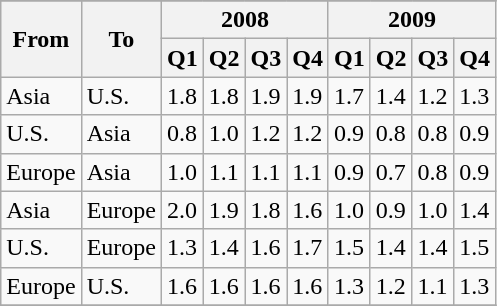<table class="wikitable">
<tr>
</tr>
<tr>
<th scope="col" rowspan="2">From</th>
<th scope="col" rowspan="2">To</th>
<th scope="col" colspan="4">2008</th>
<th scope="col" colspan="4">2009</th>
</tr>
<tr>
<th>Q1</th>
<th>Q2</th>
<th>Q3</th>
<th>Q4</th>
<th>Q1</th>
<th>Q2</th>
<th>Q3</th>
<th>Q4</th>
</tr>
<tr>
<td>Asia</td>
<td>U.S.</td>
<td>1.8</td>
<td>1.8</td>
<td>1.9</td>
<td>1.9</td>
<td>1.7</td>
<td>1.4</td>
<td>1.2</td>
<td>1.3</td>
</tr>
<tr>
<td>U.S.</td>
<td>Asia</td>
<td>0.8</td>
<td>1.0</td>
<td>1.2</td>
<td>1.2</td>
<td>0.9</td>
<td>0.8</td>
<td>0.8</td>
<td>0.9</td>
</tr>
<tr>
<td>Europe</td>
<td>Asia</td>
<td>1.0</td>
<td>1.1</td>
<td>1.1</td>
<td>1.1</td>
<td>0.9</td>
<td>0.7</td>
<td>0.8</td>
<td>0.9</td>
</tr>
<tr>
<td>Asia</td>
<td>Europe</td>
<td>2.0</td>
<td>1.9</td>
<td>1.8</td>
<td>1.6</td>
<td>1.0</td>
<td>0.9</td>
<td>1.0</td>
<td>1.4</td>
</tr>
<tr>
<td>U.S.</td>
<td>Europe</td>
<td>1.3</td>
<td>1.4</td>
<td>1.6</td>
<td>1.7</td>
<td>1.5</td>
<td>1.4</td>
<td>1.4</td>
<td>1.5</td>
</tr>
<tr>
<td>Europe</td>
<td>U.S.</td>
<td>1.6</td>
<td>1.6</td>
<td>1.6</td>
<td>1.6</td>
<td>1.3</td>
<td>1.2</td>
<td>1.1</td>
<td>1.3</td>
</tr>
<tr>
</tr>
</table>
